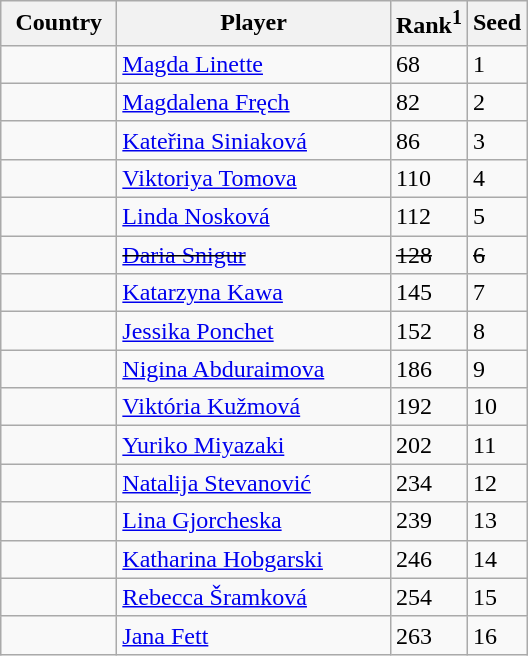<table class="sortable wikitable">
<tr>
<th width="70">Country</th>
<th width="175">Player</th>
<th>Rank<sup>1</sup></th>
<th>Seed</th>
</tr>
<tr>
<td></td>
<td><a href='#'>Magda Linette</a></td>
<td>68</td>
<td>1</td>
</tr>
<tr>
<td></td>
<td><a href='#'>Magdalena Fręch</a></td>
<td>82</td>
<td>2</td>
</tr>
<tr>
<td></td>
<td><a href='#'>Kateřina Siniaková</a></td>
<td>86</td>
<td>3</td>
</tr>
<tr>
<td></td>
<td><a href='#'>Viktoriya Tomova</a></td>
<td>110</td>
<td>4</td>
</tr>
<tr>
<td></td>
<td><a href='#'>Linda Nosková</a></td>
<td>112</td>
<td>5</td>
</tr>
<tr>
<td><s></s></td>
<td><s><a href='#'>Daria Snigur</a></s></td>
<td><s>128</s></td>
<td><s>6</s></td>
</tr>
<tr>
<td></td>
<td><a href='#'>Katarzyna Kawa</a></td>
<td>145</td>
<td>7</td>
</tr>
<tr>
<td></td>
<td><a href='#'>Jessika Ponchet</a></td>
<td>152</td>
<td>8</td>
</tr>
<tr>
<td></td>
<td><a href='#'>Nigina Abduraimova</a></td>
<td>186</td>
<td>9</td>
</tr>
<tr>
<td></td>
<td><a href='#'>Viktória Kužmová</a></td>
<td>192</td>
<td>10</td>
</tr>
<tr>
<td></td>
<td><a href='#'>Yuriko Miyazaki</a></td>
<td>202</td>
<td>11</td>
</tr>
<tr>
<td></td>
<td><a href='#'>Natalija Stevanović</a></td>
<td>234</td>
<td>12</td>
</tr>
<tr>
<td></td>
<td><a href='#'>Lina Gjorcheska</a></td>
<td>239</td>
<td>13</td>
</tr>
<tr>
<td></td>
<td><a href='#'>Katharina Hobgarski</a></td>
<td>246</td>
<td>14</td>
</tr>
<tr>
<td></td>
<td><a href='#'>Rebecca Šramková</a></td>
<td>254</td>
<td>15</td>
</tr>
<tr>
<td></td>
<td><a href='#'>Jana Fett</a></td>
<td>263</td>
<td>16</td>
</tr>
</table>
